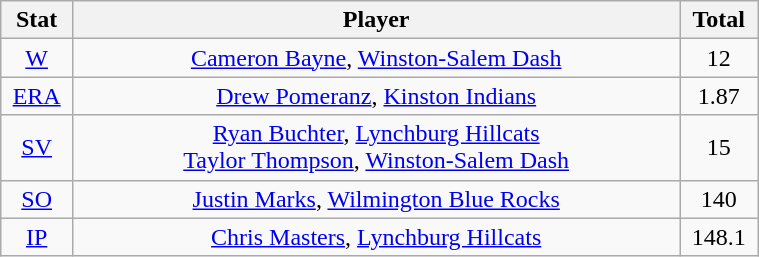<table class="wikitable" width="40%" style="text-align:center;">
<tr>
<th width="5%">Stat</th>
<th width="60%">Player</th>
<th width="5%">Total</th>
</tr>
<tr>
<td><a href='#'>W</a></td>
<td><a href='#'>Cameron Bayne</a>, <a href='#'>Winston-Salem Dash</a></td>
<td>12</td>
</tr>
<tr>
<td><a href='#'>ERA</a></td>
<td><a href='#'>Drew Pomeranz</a>, <a href='#'>Kinston Indians</a></td>
<td>1.87</td>
</tr>
<tr>
<td><a href='#'>SV</a></td>
<td><a href='#'>Ryan Buchter</a>, <a href='#'>Lynchburg Hillcats</a> <br> <a href='#'>Taylor Thompson</a>, <a href='#'>Winston-Salem Dash</a></td>
<td>15</td>
</tr>
<tr>
<td><a href='#'>SO</a></td>
<td><a href='#'>Justin Marks</a>, <a href='#'>Wilmington Blue Rocks</a></td>
<td>140</td>
</tr>
<tr>
<td><a href='#'>IP</a></td>
<td><a href='#'>Chris Masters</a>, <a href='#'>Lynchburg Hillcats</a></td>
<td>148.1</td>
</tr>
</table>
